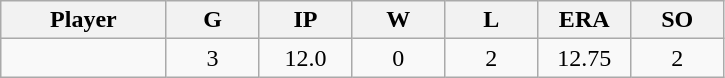<table class="wikitable sortable">
<tr>
<th bgcolor="#DDDDFF" width="16%">Player</th>
<th bgcolor="#DDDDFF" width="9%">G</th>
<th bgcolor="#DDDDFF" width="9%">IP</th>
<th bgcolor="#DDDDFF" width="9%">W</th>
<th bgcolor="#DDDDFF" width="9%">L</th>
<th bgcolor="#DDDDFF" width="9%">ERA</th>
<th bgcolor="#DDDDFF" width="9%">SO</th>
</tr>
<tr align="center">
<td></td>
<td>3</td>
<td>12.0</td>
<td>0</td>
<td>2</td>
<td>12.75</td>
<td>2</td>
</tr>
</table>
